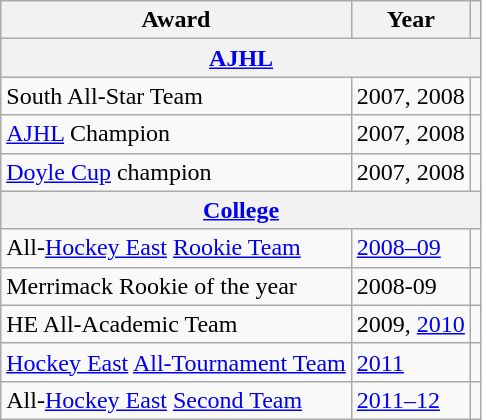<table class="wikitable">
<tr>
<th>Award</th>
<th>Year</th>
<th></th>
</tr>
<tr>
<th colspan="3"><a href='#'>AJHL</a></th>
</tr>
<tr>
<td>South All-Star Team</td>
<td>2007, 2008</td>
<td></td>
</tr>
<tr>
<td><a href='#'>AJHL</a> Champion</td>
<td>2007, 2008</td>
<td></td>
</tr>
<tr>
<td><a href='#'>Doyle Cup</a> champion</td>
<td>2007, 2008</td>
<td></td>
</tr>
<tr>
<th colspan="3"><a href='#'>College</a></th>
</tr>
<tr>
<td>All-<a href='#'>Hockey East</a> <a href='#'>Rookie Team</a></td>
<td><a href='#'>2008–09</a></td>
<td></td>
</tr>
<tr>
<td>Merrimack Rookie of the year</td>
<td>2008-09</td>
<td></td>
</tr>
<tr>
<td>HE All-Academic Team</td>
<td>2009, <a href='#'>2010</a></td>
<td></td>
</tr>
<tr>
<td><a href='#'>Hockey East</a> <a href='#'>All-Tournament Team</a></td>
<td><a href='#'>2011</a></td>
<td></td>
</tr>
<tr>
<td>All-<a href='#'>Hockey East</a> <a href='#'>Second Team</a></td>
<td><a href='#'>2011–12</a></td>
<td></td>
</tr>
</table>
